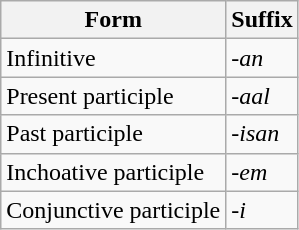<table class="wikitable">
<tr>
<th>Form</th>
<th>Suffix</th>
</tr>
<tr>
<td>Infinitive</td>
<td><em>-an</em></td>
</tr>
<tr>
<td>Present participle</td>
<td><em>-aal</em></td>
</tr>
<tr>
<td>Past participle</td>
<td><em>-isan</em></td>
</tr>
<tr>
<td>Inchoative participle</td>
<td><em>-em</em></td>
</tr>
<tr>
<td>Conjunctive participle</td>
<td><em>-i</em></td>
</tr>
</table>
